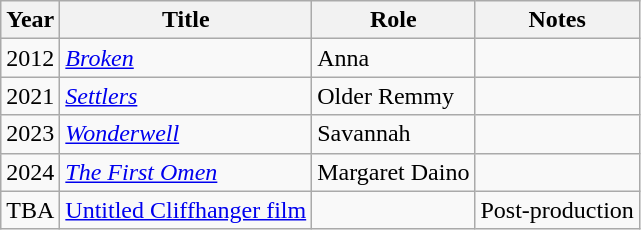<table class="wikitable sortable">
<tr>
<th>Year</th>
<th>Title</th>
<th>Role</th>
<th class="unsortable">Notes</th>
</tr>
<tr>
<td>2012</td>
<td><em><a href='#'>Broken</a></em></td>
<td>Anna</td>
<td></td>
</tr>
<tr>
<td>2021</td>
<td><em><a href='#'>Settlers</a></em></td>
<td>Older Remmy</td>
<td></td>
</tr>
<tr>
<td>2023</td>
<td><em><a href='#'>Wonderwell</a></em></td>
<td>Savannah</td>
<td></td>
</tr>
<tr>
<td>2024</td>
<td><em><a href='#'>The First Omen</a></em></td>
<td>Margaret Daino</td>
<td></td>
</tr>
<tr>
<td>TBA</td>
<td><a href='#'>Untitled Cliffhanger film</a></td>
<td></td>
<td>Post-production</td>
</tr>
</table>
